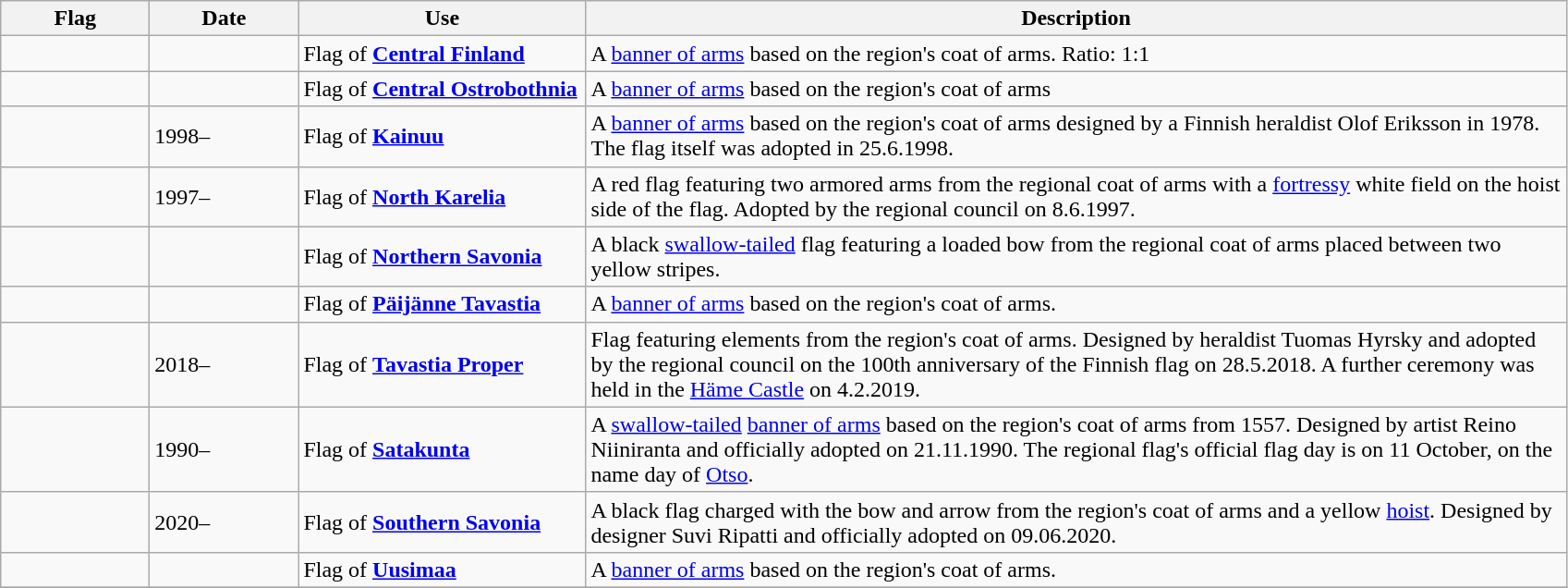<table class="wikitable sortable">
<tr>
<th style="width:100px;">Flag</th>
<th style="width:100px;">Date</th>
<th style="width:200px;">Use</th>
<th style="width:700px;">Description</th>
</tr>
<tr>
<td></td>
<td></td>
<td>Flag of <strong><a href='#'>Central Finland</a></strong></td>
<td>A <a href='#'>banner of arms</a> based on the region's coat of arms. Ratio: 1:1</td>
</tr>
<tr>
<td></td>
<td></td>
<td>Flag of <strong><a href='#'>Central Ostrobothnia</a></strong></td>
<td>A <a href='#'>banner of arms</a> based on the region's coat of arms</td>
</tr>
<tr>
<td></td>
<td>1998–</td>
<td>Flag of <strong><a href='#'>Kainuu</a></strong></td>
<td>A <a href='#'>banner of arms</a> based on the region's coat of arms designed by a Finnish heraldist Olof Eriksson in 1978. The flag itself was adopted in 25.6.1998.</td>
</tr>
<tr>
<td></td>
<td>1997–</td>
<td>Flag of <strong><a href='#'>North Karelia</a></strong></td>
<td>A red flag featuring two armored arms from the regional coat of arms with a <a href='#'>fortressy</a> white field on the hoist side of the flag. Adopted by the regional council on 8.6.1997.</td>
</tr>
<tr>
<td></td>
<td></td>
<td>Flag of <strong><a href='#'>Northern Savonia</a></strong></td>
<td>A black <a href='#'>swallow-tailed</a> flag featuring a loaded bow from the regional coat of arms placed between two yellow stripes.</td>
</tr>
<tr>
<td></td>
<td></td>
<td>Flag of <strong><a href='#'>Päijänne Tavastia</a></strong></td>
<td>A <a href='#'>banner of arms</a> based on the region's coat of arms.</td>
</tr>
<tr>
<td></td>
<td>2018–</td>
<td>Flag of <strong><a href='#'>Tavastia Proper</a></strong></td>
<td>Flag featuring elements from the region's coat of arms. Designed by heraldist Tuomas Hyrsky and adopted by the regional council on the 100th anniversary of the Finnish flag on 28.5.2018. A further ceremony was held in the <a href='#'>Häme Castle</a> on 4.2.2019.</td>
</tr>
<tr>
<td></td>
<td>1990–</td>
<td>Flag of <strong><a href='#'>Satakunta</a></strong></td>
<td>A <a href='#'>swallow-tailed</a> <a href='#'>banner of arms</a> based on the region's coat of arms from 1557. Designed by artist Reino Niiniranta and officially adopted on 21.11.1990. The regional flag's official flag day is on 11 October, on the name day of <a href='#'>Otso</a>.</td>
</tr>
<tr>
<td></td>
<td>2020–</td>
<td>Flag of <strong><a href='#'>Southern Savonia</a></strong></td>
<td>A black flag charged with the bow and arrow from the region's coat of arms and a yellow <a href='#'>hoist</a>. Designed by designer Suvi Ripatti and officially adopted on 09.06.2020.</td>
</tr>
<tr>
<td></td>
<td></td>
<td>Flag of <strong><a href='#'>Uusimaa</a></strong></td>
<td>A <a href='#'>banner of arms</a> based on the region's coat of arms.</td>
</tr>
<tr>
</tr>
</table>
